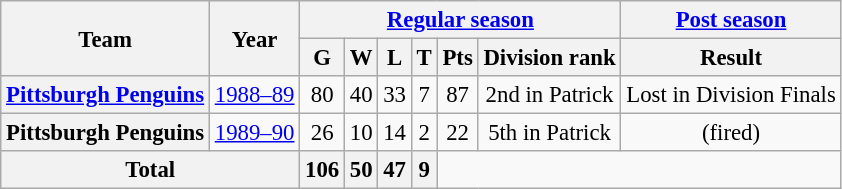<table class="wikitable" style="font-size: 95%; text-align:center;">
<tr>
<th rowspan="2">Team</th>
<th rowspan="2">Year</th>
<th colspan="6"><a href='#'>Regular season</a></th>
<th colspan="1"><a href='#'>Post season</a></th>
</tr>
<tr>
<th>G</th>
<th>W</th>
<th>L</th>
<th>T</th>
<th>Pts</th>
<th>Division rank</th>
<th>Result</th>
</tr>
<tr>
<th><a href='#'>Pittsburgh Penguins</a></th>
<td><a href='#'>1988–89</a></td>
<td>80</td>
<td>40</td>
<td>33</td>
<td>7</td>
<td>87</td>
<td>2nd in Patrick</td>
<td>Lost in Division Finals</td>
</tr>
<tr>
<th>Pittsburgh Penguins</th>
<td><a href='#'>1989–90</a></td>
<td>26</td>
<td>10</td>
<td>14</td>
<td>2</td>
<td>22</td>
<td>5th in Patrick</td>
<td>(fired)</td>
</tr>
<tr>
<th colspan="2">Total</th>
<th>106</th>
<th>50</th>
<th>47</th>
<th>9</th>
</tr>
</table>
